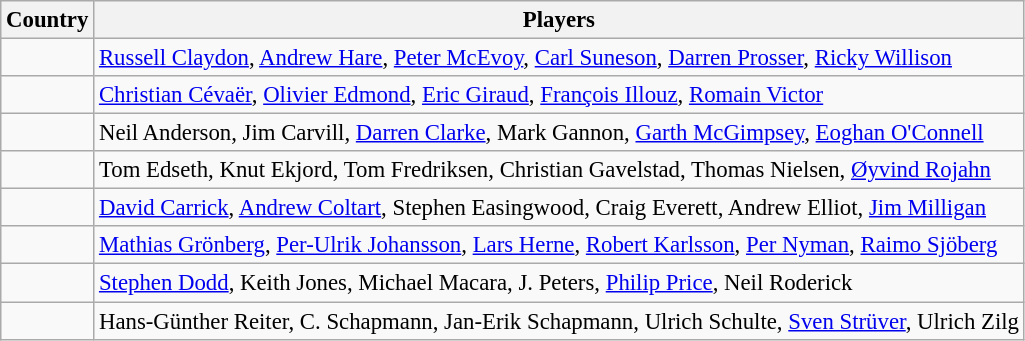<table class="wikitable" style="font-size:95%;">
<tr>
<th>Country</th>
<th>Players</th>
</tr>
<tr>
<td></td>
<td><a href='#'>Russell Claydon</a>, <a href='#'>Andrew Hare</a>, <a href='#'>Peter McEvoy</a>, <a href='#'>Carl Suneson</a>, <a href='#'>Darren Prosser</a>, <a href='#'>Ricky Willison</a></td>
</tr>
<tr>
<td></td>
<td><a href='#'>Christian Cévaër</a>, <a href='#'>Olivier Edmond</a>, <a href='#'>Eric Giraud</a>, <a href='#'>François Illouz</a>, <a href='#'>Romain Victor</a></td>
</tr>
<tr>
<td></td>
<td>Neil Anderson, Jim Carvill, <a href='#'>Darren Clarke</a>, Mark Gannon, <a href='#'>Garth McGimpsey</a>, <a href='#'>Eoghan O'Connell</a></td>
</tr>
<tr>
<td></td>
<td>Tom Edseth, Knut Ekjord, Tom Fredriksen, Christian Gavelstad, Thomas Nielsen, <a href='#'>Øyvind Rojahn</a></td>
</tr>
<tr>
<td></td>
<td><a href='#'>David Carrick</a>, <a href='#'>Andrew Coltart</a>, Stephen Easingwood, Craig Everett, Andrew Elliot, <a href='#'>Jim Milligan</a></td>
</tr>
<tr>
<td></td>
<td><a href='#'>Mathias Grönberg</a>, <a href='#'>Per-Ulrik Johansson</a>, <a href='#'>Lars Herne</a>, <a href='#'>Robert Karlsson</a>, <a href='#'>Per Nyman</a>, <a href='#'>Raimo Sjöberg</a></td>
</tr>
<tr>
<td></td>
<td><a href='#'>Stephen Dodd</a>, Keith Jones, Michael Macara, J. Peters, <a href='#'>Philip Price</a>, Neil Roderick</td>
</tr>
<tr>
<td></td>
<td>Hans-Günther Reiter, C. Schapmann, Jan-Erik Schapmann, Ulrich Schulte, <a href='#'>Sven Strüver</a>, Ulrich Zilg</td>
</tr>
</table>
